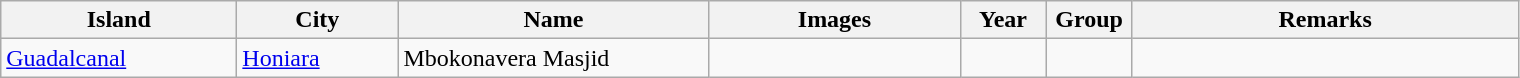<table class="wikitable sortable">
<tr>
<th align=left width=150px>Island</th>
<th align=left width=100px>City</th>
<th align=left width=200px>Name</th>
<th align=center width=160px class=unsortable>Images</th>
<th align=left width=050px>Year</th>
<th align=center width=050px>Group</th>
<th align=left width=250px class=unsortable>Remarks</th>
</tr>
<tr valign=top>
<td><a href='#'>Guadalcanal</a></td>
<td><a href='#'>Honiara</a></td>
<td>Mbokonavera Masjid</td>
<td></td>
<td></td>
<td></td>
<td></td>
</tr>
</table>
